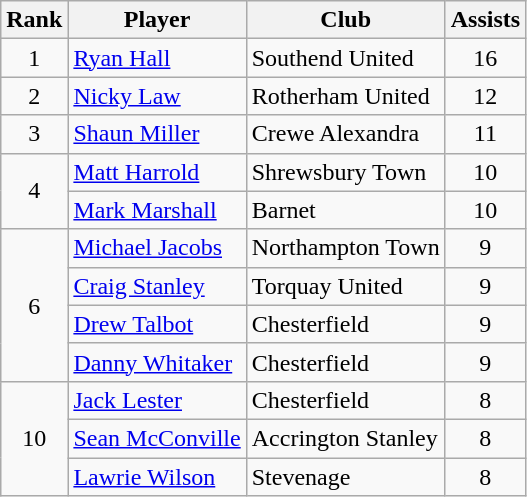<table class="wikitable" style="text-align:center">
<tr>
<th>Rank</th>
<th>Player</th>
<th>Club</th>
<th>Assists</th>
</tr>
<tr>
<td>1</td>
<td align="left"><a href='#'>Ryan Hall</a></td>
<td align="left">Southend United</td>
<td>16</td>
</tr>
<tr>
<td>2</td>
<td align="left"><a href='#'>Nicky Law</a></td>
<td align="left">Rotherham United</td>
<td>12</td>
</tr>
<tr>
<td>3</td>
<td align="left"><a href='#'>Shaun Miller</a></td>
<td align="left">Crewe Alexandra</td>
<td>11</td>
</tr>
<tr>
<td rowspan="2">4</td>
<td align="left"><a href='#'>Matt Harrold</a></td>
<td align="left">Shrewsbury Town</td>
<td>10</td>
</tr>
<tr>
<td align="left"><a href='#'>Mark Marshall</a></td>
<td align="left">Barnet</td>
<td>10</td>
</tr>
<tr>
<td rowspan="4">6</td>
<td align="left"><a href='#'>Michael Jacobs</a></td>
<td align="left">Northampton Town</td>
<td>9</td>
</tr>
<tr>
<td align="left"><a href='#'>Craig Stanley</a></td>
<td align="left">Torquay United</td>
<td>9</td>
</tr>
<tr>
<td align="left"><a href='#'>Drew Talbot</a></td>
<td align="left">Chesterfield</td>
<td>9</td>
</tr>
<tr>
<td align="left"><a href='#'>Danny Whitaker</a></td>
<td align="left">Chesterfield</td>
<td>9</td>
</tr>
<tr>
<td rowspan="3">10</td>
<td align="left"><a href='#'>Jack Lester</a></td>
<td align="left">Chesterfield</td>
<td>8</td>
</tr>
<tr>
<td align="left"><a href='#'>Sean McConville</a></td>
<td align="left">Accrington Stanley</td>
<td>8</td>
</tr>
<tr>
<td align="left"><a href='#'>Lawrie Wilson</a></td>
<td align="left">Stevenage</td>
<td>8</td>
</tr>
</table>
